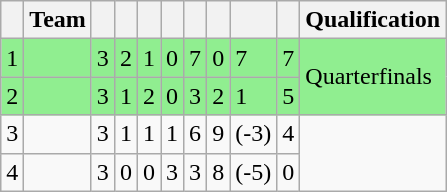<table class="wikitable">
<tr>
<th></th>
<th>Team</th>
<th></th>
<th></th>
<th></th>
<th></th>
<th></th>
<th></th>
<th></th>
<th></th>
<th>Qualification</th>
</tr>
<tr bgcolor=lightgreen>
<td>1</td>
<td></td>
<td>3</td>
<td>2</td>
<td>1</td>
<td>0</td>
<td>7</td>
<td>0</td>
<td>7</td>
<td>7</td>
<td rowspan=2>Quarterfinals</td>
</tr>
<tr bgcolor=lightgreen>
<td>2</td>
<td></td>
<td>3</td>
<td>1</td>
<td>2</td>
<td>0</td>
<td>3</td>
<td>2</td>
<td>1</td>
<td>5</td>
</tr>
<tr>
<td>3</td>
<td></td>
<td>3</td>
<td>1</td>
<td>1</td>
<td>1</td>
<td>6</td>
<td>9</td>
<td>(-3)</td>
<td>4</td>
<td rowspan=2></td>
</tr>
<tr>
<td>4</td>
<td></td>
<td>3</td>
<td>0</td>
<td>0</td>
<td>3</td>
<td>3</td>
<td>8</td>
<td>(-5)</td>
<td>0</td>
</tr>
</table>
